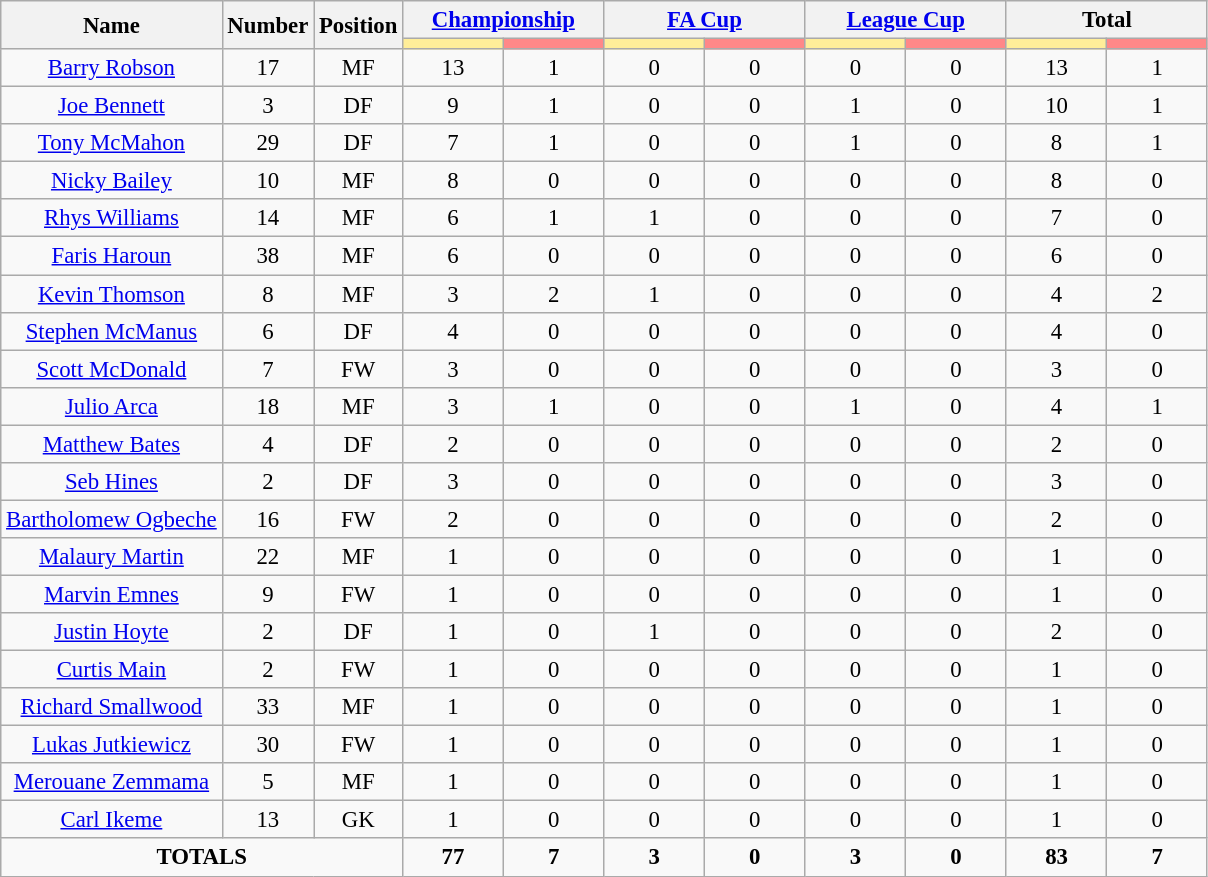<table class="wikitable" style="font-size: 95%; text-align: center;">
<tr>
<th rowspan=2>Name</th>
<th rowspan=2>Number</th>
<th rowspan=2>Position</th>
<th colspan=2><a href='#'>Championship</a></th>
<th colspan=2><a href='#'>FA Cup</a></th>
<th colspan=2><a href='#'>League Cup</a></th>
<th colspan=2>Total</th>
</tr>
<tr>
<th width=60 style="background:#FFEE99"></th>
<th width=60 style="background:#FF8888"></th>
<th width=60 style="background:#FFEE99"></th>
<th width=60 style="background:#FF8888"></th>
<th width=60 style="background:#FFEE99"></th>
<th width=60 style="background:#FF8888"></th>
<th width=60 style="background:#FFEE99"></th>
<th width=60 style="background:#FF8888"></th>
</tr>
<tr>
<td> <a href='#'>Barry Robson</a></td>
<td>17</td>
<td>MF</td>
<td>13</td>
<td>1</td>
<td>0</td>
<td>0</td>
<td>0</td>
<td>0</td>
<td>13</td>
<td>1</td>
</tr>
<tr>
<td> <a href='#'>Joe Bennett</a></td>
<td>3</td>
<td>DF</td>
<td>9</td>
<td>1</td>
<td>0</td>
<td>0</td>
<td>1</td>
<td>0</td>
<td>10</td>
<td>1</td>
</tr>
<tr>
<td> <a href='#'>Tony McMahon</a></td>
<td>29</td>
<td>DF</td>
<td>7</td>
<td>1</td>
<td>0</td>
<td>0</td>
<td>1</td>
<td>0</td>
<td>8</td>
<td>1</td>
</tr>
<tr>
<td> <a href='#'>Nicky Bailey</a></td>
<td>10</td>
<td>MF</td>
<td>8</td>
<td>0</td>
<td>0</td>
<td>0</td>
<td>0</td>
<td>0</td>
<td>8</td>
<td>0</td>
</tr>
<tr>
<td> <a href='#'>Rhys Williams</a></td>
<td>14</td>
<td>MF</td>
<td>6</td>
<td>1</td>
<td>1</td>
<td>0</td>
<td>0</td>
<td>0</td>
<td>7</td>
<td>0</td>
</tr>
<tr>
<td> <a href='#'>Faris Haroun</a></td>
<td>38</td>
<td>MF</td>
<td>6</td>
<td>0</td>
<td>0</td>
<td>0</td>
<td>0</td>
<td>0</td>
<td>6</td>
<td>0</td>
</tr>
<tr>
<td> <a href='#'>Kevin Thomson</a></td>
<td>8</td>
<td>MF</td>
<td>3</td>
<td>2</td>
<td>1</td>
<td>0</td>
<td>0</td>
<td>0</td>
<td>4</td>
<td>2</td>
</tr>
<tr>
<td> <a href='#'>Stephen McManus</a></td>
<td>6</td>
<td>DF</td>
<td>4</td>
<td>0</td>
<td>0</td>
<td>0</td>
<td>0</td>
<td>0</td>
<td>4</td>
<td>0</td>
</tr>
<tr>
<td> <a href='#'>Scott McDonald</a></td>
<td>7</td>
<td>FW</td>
<td>3</td>
<td>0</td>
<td>0</td>
<td>0</td>
<td>0</td>
<td>0</td>
<td>3</td>
<td>0</td>
</tr>
<tr>
<td> <a href='#'>Julio Arca</a></td>
<td>18</td>
<td>MF</td>
<td>3</td>
<td>1</td>
<td>0</td>
<td>0</td>
<td>1</td>
<td>0</td>
<td>4</td>
<td>1</td>
</tr>
<tr>
<td> <a href='#'>Matthew Bates</a></td>
<td>4</td>
<td>DF</td>
<td>2</td>
<td>0</td>
<td>0</td>
<td>0</td>
<td>0</td>
<td>0</td>
<td>2</td>
<td>0</td>
</tr>
<tr>
<td> <a href='#'>Seb Hines</a></td>
<td>2</td>
<td>DF</td>
<td>3</td>
<td>0</td>
<td>0</td>
<td>0</td>
<td>0</td>
<td>0</td>
<td>3</td>
<td>0</td>
</tr>
<tr>
<td> <a href='#'>Bartholomew Ogbeche</a></td>
<td>16</td>
<td>FW</td>
<td>2</td>
<td>0</td>
<td>0</td>
<td>0</td>
<td>0</td>
<td>0</td>
<td>2</td>
<td>0</td>
</tr>
<tr>
<td> <a href='#'>Malaury Martin</a></td>
<td>22</td>
<td>MF</td>
<td>1</td>
<td>0</td>
<td>0</td>
<td>0</td>
<td>0</td>
<td>0</td>
<td>1</td>
<td>0</td>
</tr>
<tr>
<td> <a href='#'>Marvin Emnes</a></td>
<td>9</td>
<td>FW</td>
<td>1</td>
<td>0</td>
<td>0</td>
<td>0</td>
<td>0</td>
<td>0</td>
<td>1</td>
<td>0</td>
</tr>
<tr>
<td> <a href='#'>Justin Hoyte</a></td>
<td>2</td>
<td>DF</td>
<td>1</td>
<td>0</td>
<td>1</td>
<td>0</td>
<td>0</td>
<td>0</td>
<td>2</td>
<td>0</td>
</tr>
<tr>
<td> <a href='#'>Curtis Main</a></td>
<td>2</td>
<td>FW</td>
<td>1</td>
<td>0</td>
<td>0</td>
<td>0</td>
<td>0</td>
<td>0</td>
<td>1</td>
<td>0</td>
</tr>
<tr>
<td> <a href='#'>Richard Smallwood</a></td>
<td>33</td>
<td>MF</td>
<td>1</td>
<td>0</td>
<td>0</td>
<td>0</td>
<td>0</td>
<td>0</td>
<td>1</td>
<td>0</td>
</tr>
<tr>
<td> <a href='#'>Lukas Jutkiewicz</a></td>
<td>30</td>
<td>FW</td>
<td>1</td>
<td>0</td>
<td>0</td>
<td>0</td>
<td>0</td>
<td>0</td>
<td>1</td>
<td>0</td>
</tr>
<tr>
<td> <a href='#'>Merouane Zemmama</a></td>
<td>5</td>
<td>MF</td>
<td>1</td>
<td>0</td>
<td>0</td>
<td>0</td>
<td>0</td>
<td>0</td>
<td>1</td>
<td>0</td>
</tr>
<tr>
<td> <a href='#'>Carl Ikeme</a></td>
<td>13</td>
<td>GK</td>
<td>1</td>
<td>0</td>
<td>0</td>
<td>0</td>
<td>0</td>
<td>0</td>
<td>1</td>
<td>0</td>
</tr>
<tr>
<td colspan="3"><strong>TOTALS</strong></td>
<td><strong>77</strong></td>
<td><strong>7</strong></td>
<td><strong>3</strong></td>
<td><strong>0</strong></td>
<td><strong>3</strong></td>
<td><strong>0</strong></td>
<td><strong>83</strong></td>
<td><strong>7</strong></td>
</tr>
</table>
